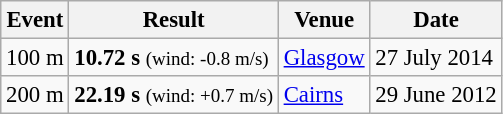<table class="wikitable" style="border-collapse: collapse; font-size: 95%;">
<tr>
<th>Event</th>
<th>Result</th>
<th>Venue</th>
<th>Date</th>
</tr>
<tr>
<td>100 m</td>
<td><strong>10.72 s</strong> <small>(wind: -0.8 m/s)</small></td>
<td> <a href='#'>Glasgow</a></td>
<td>27 July 2014</td>
</tr>
<tr>
<td>200 m</td>
<td><strong>22.19 s</strong> <small>(wind: +0.7 m/s)</small></td>
<td> <a href='#'>Cairns</a></td>
<td>29 June 2012</td>
</tr>
</table>
